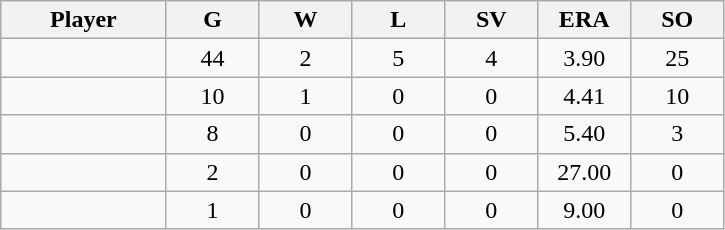<table class="wikitable sortable">
<tr>
<th bgcolor="#DDDDFF" width="16%">Player</th>
<th bgcolor="#DDDDFF" width="9%">G</th>
<th bgcolor="#DDDDFF" width="9%">W</th>
<th bgcolor="#DDDDFF" width="9%">L</th>
<th bgcolor="#DDDDFF" width="9%">SV</th>
<th bgcolor="#DDDDFF" width="9%">ERA</th>
<th bgcolor="#DDDDFF" width="9%">SO</th>
</tr>
<tr align="center">
<td></td>
<td>44</td>
<td>2</td>
<td>5</td>
<td>4</td>
<td>3.90</td>
<td>25</td>
</tr>
<tr align="center">
<td></td>
<td>10</td>
<td>1</td>
<td>0</td>
<td>0</td>
<td>4.41</td>
<td>10</td>
</tr>
<tr align="center">
<td></td>
<td>8</td>
<td>0</td>
<td>0</td>
<td>0</td>
<td>5.40</td>
<td>3</td>
</tr>
<tr align="center">
<td></td>
<td>2</td>
<td>0</td>
<td>0</td>
<td>0</td>
<td>27.00</td>
<td>0</td>
</tr>
<tr align="center">
<td></td>
<td>1</td>
<td>0</td>
<td>0</td>
<td>0</td>
<td>9.00</td>
<td>0</td>
</tr>
</table>
